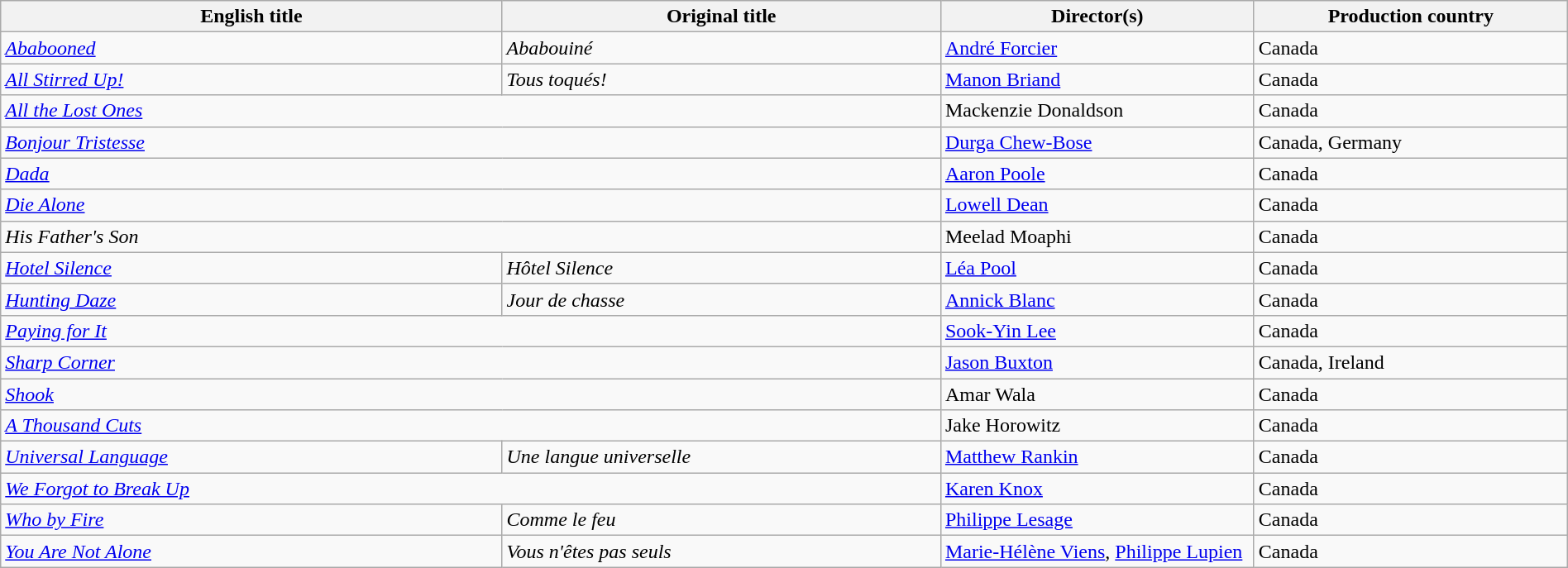<table class="wikitable" width=100%>
<tr>
<th scope="col" width="32%">English title</th>
<th scope="col" width="28%">Original title</th>
<th scope="col" width="20%">Director(s)</th>
<th scope="col" width="20%">Production country</th>
</tr>
<tr>
<td><em><a href='#'>Ababooned</a></em></td>
<td><em>Ababouiné</em></td>
<td><a href='#'>André Forcier</a></td>
<td>Canada</td>
</tr>
<tr>
<td><em><a href='#'>All Stirred Up!</a></em></td>
<td><em>Tous toqués!</em></td>
<td><a href='#'>Manon Briand</a></td>
<td>Canada</td>
</tr>
<tr>
<td colspan=2><em><a href='#'>All the Lost Ones</a></em></td>
<td>Mackenzie Donaldson</td>
<td>Canada</td>
</tr>
<tr>
<td colspan=2><em><a href='#'>Bonjour Tristesse</a></em></td>
<td><a href='#'>Durga Chew-Bose</a></td>
<td>Canada, Germany</td>
</tr>
<tr>
<td colspan=2><em><a href='#'>Dada</a></em></td>
<td><a href='#'>Aaron Poole</a></td>
<td>Canada</td>
</tr>
<tr>
<td colspan=2><em><a href='#'>Die Alone</a></em></td>
<td><a href='#'>Lowell Dean</a></td>
<td>Canada</td>
</tr>
<tr>
<td colspan=2><em>His Father's Son</em></td>
<td>Meelad Moaphi</td>
<td>Canada</td>
</tr>
<tr>
<td><em><a href='#'>Hotel Silence</a></em></td>
<td><em>Hôtel Silence</em></td>
<td><a href='#'>Léa Pool</a></td>
<td>Canada</td>
</tr>
<tr>
<td><em><a href='#'>Hunting Daze</a></em></td>
<td><em>Jour de chasse</em></td>
<td><a href='#'>Annick Blanc</a></td>
<td>Canada</td>
</tr>
<tr>
<td colspan=2><em><a href='#'>Paying for It</a></em></td>
<td><a href='#'>Sook-Yin Lee</a></td>
<td>Canada</td>
</tr>
<tr>
<td colspan=2><em><a href='#'>Sharp Corner</a></em></td>
<td><a href='#'>Jason Buxton</a></td>
<td>Canada, Ireland</td>
</tr>
<tr>
<td colspan=2><em><a href='#'>Shook</a></em></td>
<td>Amar Wala</td>
<td>Canada</td>
</tr>
<tr>
<td colspan=2><em><a href='#'>A Thousand Cuts</a></em></td>
<td>Jake Horowitz</td>
<td>Canada</td>
</tr>
<tr>
<td><em><a href='#'>Universal Language</a></em></td>
<td><em>Une langue universelle</em></td>
<td><a href='#'>Matthew Rankin</a></td>
<td>Canada</td>
</tr>
<tr>
<td colspan=2><em><a href='#'>We Forgot to Break Up</a></em></td>
<td><a href='#'>Karen Knox</a></td>
<td>Canada</td>
</tr>
<tr>
<td><em><a href='#'>Who by Fire</a></em></td>
<td><em>Comme le feu</em></td>
<td><a href='#'>Philippe Lesage</a></td>
<td>Canada</td>
</tr>
<tr>
<td><em><a href='#'>You Are Not Alone</a></em></td>
<td><em>Vous n'êtes pas seuls</em></td>
<td><a href='#'>Marie-Hélène Viens</a>, <a href='#'>Philippe Lupien</a></td>
<td>Canada</td>
</tr>
</table>
